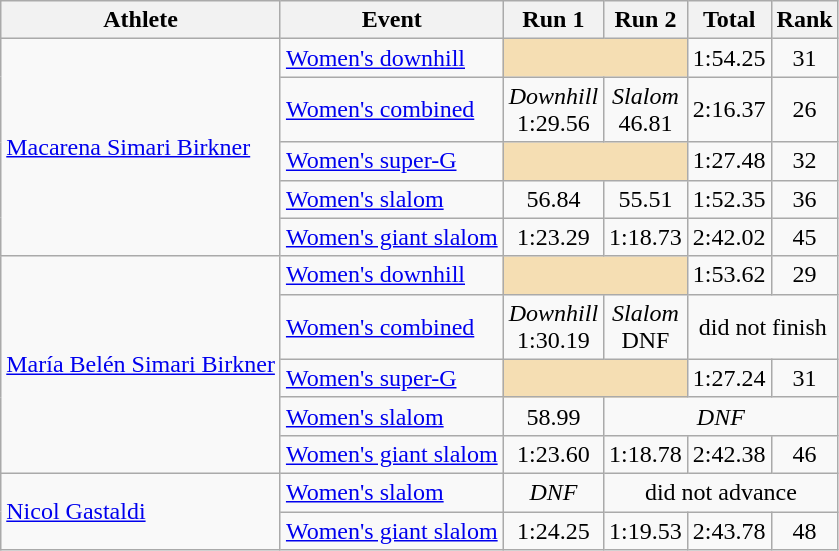<table class="wikitable">
<tr>
<th>Athlete</th>
<th>Event</th>
<th>Run 1</th>
<th>Run 2</th>
<th>Total</th>
<th>Rank</th>
</tr>
<tr>
<td rowspan=5><a href='#'>Macarena Simari Birkner</a></td>
<td><a href='#'>Women's downhill</a></td>
<td align="center" colspan=2 bgcolor=wheat></td>
<td align="center">1:54.25</td>
<td align="center">31</td>
</tr>
<tr>
<td><a href='#'>Women's combined</a></td>
<td align="center"><em>Downhill</em><br> 1:29.56</td>
<td align="center"><em>Slalom</em><br>46.81</td>
<td align="center">2:16.37</td>
<td align="center">26</td>
</tr>
<tr>
<td><a href='#'>Women's super-G</a></td>
<td align="center" colspan=2 bgcolor=wheat></td>
<td align="center">1:27.48</td>
<td align="center">32</td>
</tr>
<tr>
<td><a href='#'>Women's slalom</a></td>
<td align="center">56.84</td>
<td align="center">55.51</td>
<td align="center">1:52.35</td>
<td align="center">36</td>
</tr>
<tr>
<td><a href='#'>Women's giant slalom</a></td>
<td align="center">1:23.29</td>
<td align="center">1:18.73</td>
<td align="center">2:42.02</td>
<td align="center">45</td>
</tr>
<tr>
<td rowspan=5><a href='#'>María Belén Simari Birkner</a></td>
<td><a href='#'>Women's downhill</a></td>
<td align="center" colspan=2 bgcolor=wheat></td>
<td align="center">1:53.62</td>
<td align="center">29</td>
</tr>
<tr>
<td><a href='#'>Women's combined</a></td>
<td align="center"><em>Downhill</em><br> 1:30.19</td>
<td align="center"><em>Slalom</em><br>DNF</td>
<td align="center" colspan=2>did not finish</td>
</tr>
<tr>
<td><a href='#'>Women's super-G</a></td>
<td align="center" colspan=2 bgcolor=wheat></td>
<td align="center">1:27.24</td>
<td align="center">31</td>
</tr>
<tr>
<td><a href='#'>Women's slalom</a></td>
<td align="center">58.99</td>
<td align="center" colspan="3"><em>DNF</em></td>
</tr>
<tr>
<td><a href='#'>Women's giant slalom</a></td>
<td align="center">1:23.60</td>
<td align="center">1:18.78</td>
<td align="center">2:42.38</td>
<td align="center">46</td>
</tr>
<tr>
<td rowspan=2><a href='#'>Nicol Gastaldi</a></td>
<td><a href='#'>Women's slalom</a></td>
<td align="center"><em>DNF</em></td>
<td align="center" colspan="3">did not advance</td>
</tr>
<tr>
<td><a href='#'>Women's giant slalom</a></td>
<td align="center">1:24.25</td>
<td align="center">1:19.53</td>
<td align="center">2:43.78</td>
<td align="center">48</td>
</tr>
</table>
